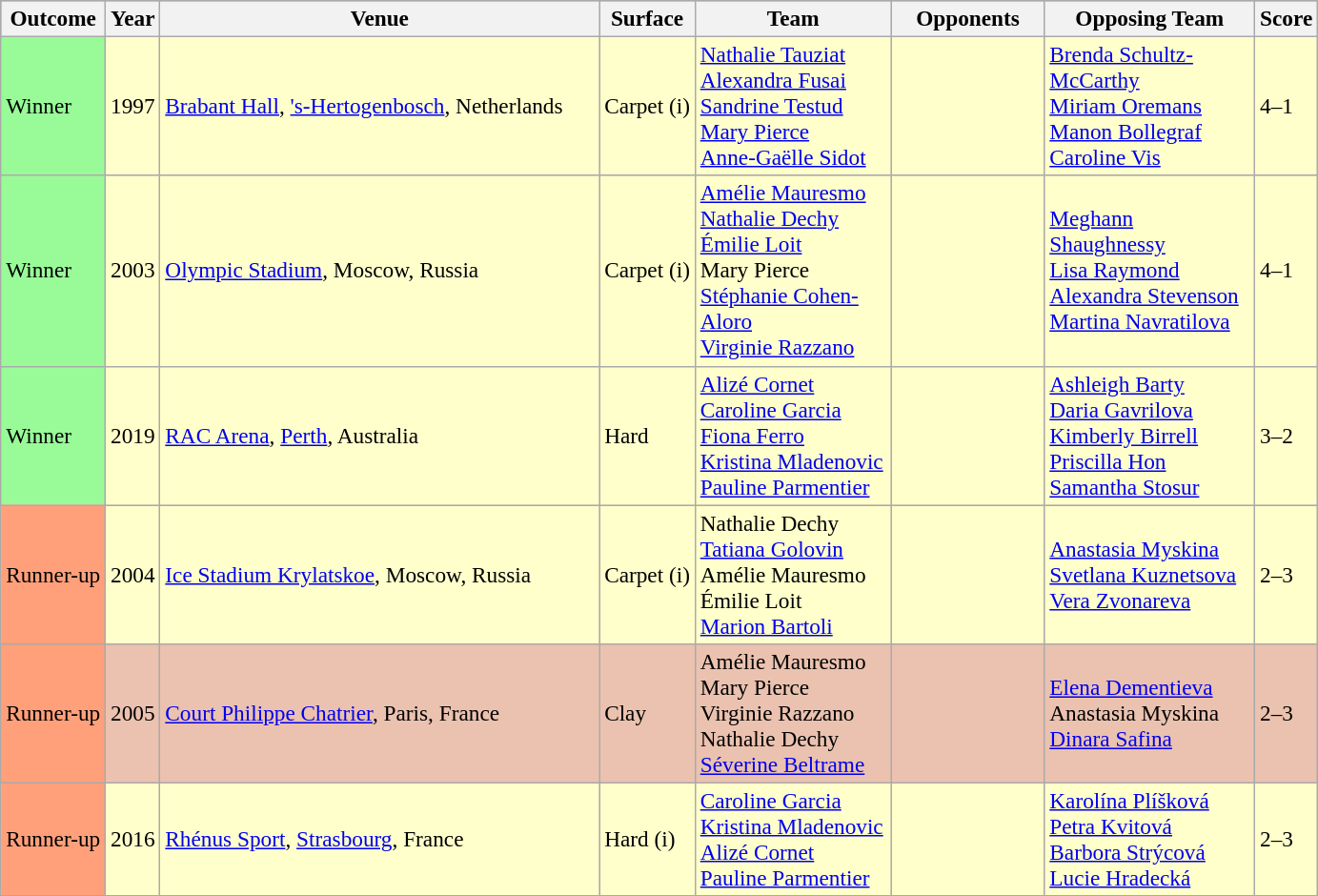<table class="sortable wikitable" style=font-size:97%;background:#EBC2AF>
<tr>
<th>Outcome</th>
<th>Year</th>
<th width=300>Venue</th>
<th>Surface</th>
<th width=130>Team</th>
<th width=100>Opponents</th>
<th width=140>Opposing Team</th>
<th width=30>Score</th>
</tr>
<tr bgcolor=FFFFCC>
<td bgcolor=98FB98>Winner</td>
<td>1997</td>
<td><a href='#'>Brabant Hall</a>, <a href='#'>'s-Hertogenbosch</a>, Netherlands</td>
<td>Carpet (i)</td>
<td><a href='#'>Nathalie Tauziat</a><br><a href='#'>Alexandra Fusai</a><br><a href='#'>Sandrine Testud</a><br><a href='#'>Mary Pierce</a><br><a href='#'>Anne-Gaëlle Sidot</a></td>
<td></td>
<td><a href='#'>Brenda Schultz-McCarthy</a><br><a href='#'>Miriam Oremans</a><br><a href='#'>Manon Bollegraf</a><br><a href='#'>Caroline Vis</a></td>
<td>4–1</td>
</tr>
<tr bgcolor=FFFFCC>
<td bgcolor=98FB98>Winner</td>
<td>2003</td>
<td><a href='#'>Olympic Stadium</a>, Moscow, Russia</td>
<td>Carpet (i)</td>
<td><a href='#'>Amélie Mauresmo</a><br><a href='#'>Nathalie Dechy</a><br><a href='#'>Émilie Loit</a><br>Mary Pierce<br><a href='#'>Stéphanie Cohen-Aloro</a><br><a href='#'>Virginie Razzano</a></td>
<td></td>
<td><a href='#'>Meghann Shaughnessy</a><br><a href='#'>Lisa Raymond</a><br><a href='#'>Alexandra Stevenson</a><br><a href='#'>Martina Navratilova</a></td>
<td>4–1</td>
</tr>
<tr bgcolor=FFFFCC>
<td bgcolor=98FB98>Winner</td>
<td>2019</td>
<td><a href='#'>RAC Arena</a>, <a href='#'>Perth</a>, Australia</td>
<td>Hard</td>
<td><a href='#'>Alizé Cornet</a><br><a href='#'>Caroline Garcia</a><br><a href='#'>Fiona Ferro</a><br><a href='#'>Kristina Mladenovic</a><br><a href='#'>Pauline Parmentier</a></td>
<td></td>
<td><a href='#'>Ashleigh Barty</a><br><a href='#'>Daria Gavrilova</a><br><a href='#'>Kimberly Birrell</a><br><a href='#'>Priscilla Hon</a><br><a href='#'>Samantha Stosur</a></td>
<td>3–2</td>
</tr>
<tr bgcolor=FFFFCC>
<td bgcolor=FFA07A>Runner-up</td>
<td>2004</td>
<td><a href='#'>Ice Stadium Krylatskoe</a>, Moscow, Russia</td>
<td>Carpet (i)</td>
<td>Nathalie Dechy<br><a href='#'>Tatiana Golovin</a><br>Amélie Mauresmo<br>Émilie Loit<br><a href='#'>Marion Bartoli</a></td>
<td></td>
<td><a href='#'>Anastasia Myskina</a><br><a href='#'>Svetlana Kuznetsova</a><br><a href='#'>Vera Zvonareva</a></td>
<td>2–3</td>
</tr>
<tr>
<td bgcolor=FFA07A>Runner-up</td>
<td>2005</td>
<td><a href='#'>Court Philippe Chatrier</a>, Paris, France</td>
<td>Clay</td>
<td>Amélie Mauresmo<br>Mary Pierce<br>Virginie Razzano<br>Nathalie Dechy<br><a href='#'>Séverine Beltrame</a></td>
<td></td>
<td><a href='#'>Elena Dementieva</a><br>Anastasia Myskina<br><a href='#'>Dinara Safina</a></td>
<td>2–3</td>
</tr>
<tr bgcolor=FFFFCC>
<td bgcolor=FFA07A>Runner-up</td>
<td>2016</td>
<td><a href='#'>Rhénus Sport</a>, <a href='#'>Strasbourg</a>, France</td>
<td>Hard (i)</td>
<td><a href='#'>Caroline Garcia</a><br><a href='#'>Kristina Mladenovic</a><br><a href='#'>Alizé Cornet</a><br><a href='#'>Pauline Parmentier</a></td>
<td></td>
<td><a href='#'>Karolína Plíšková</a><br><a href='#'>Petra Kvitová</a><br><a href='#'>Barbora Strýcová</a><br><a href='#'>Lucie Hradecká</a></td>
<td>2–3</td>
</tr>
<tr>
</tr>
<tr bgcolor=98FB98|Winner||2019||>
</tr>
<tr>
</tr>
</table>
